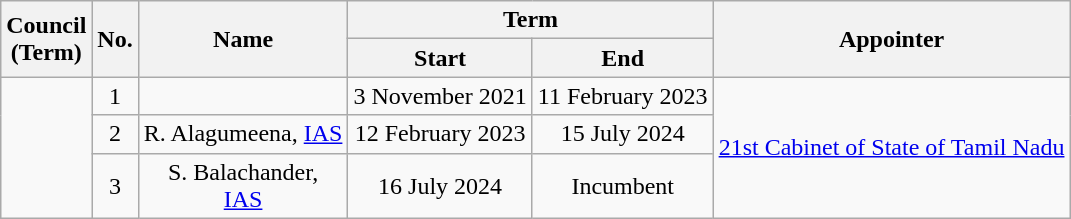<table class="wikitable sortable" style="text-align:center">
<tr>
<th rowspan="2" scope="col">Council<br>(Term)</th>
<th rowspan="2" scope="col">No.</th>
<th rowspan="2" scope="col">Name</th>
<th colspan="2" scope="col" class="unsortable">Term</th>
<th rowspan="2">Appointer</th>
</tr>
<tr>
<th>Start</th>
<th>End</th>
</tr>
<tr>
<td rowspan="3"></td>
<td>1</td>
<td></td>
<td>3 November 2021</td>
<td>11 February 2023</td>
<td rowspan="3"><a href='#'>21st Cabinet of State of Tamil Nadu</a></td>
</tr>
<tr>
<td>2</td>
<td>R. Alagumeena, <a href='#'>IAS</a></td>
<td>12 February 2023</td>
<td>15 July 2024</td>
</tr>
<tr>
<td>3</td>
<td>S. Balachander,<br><a href='#'>IAS</a></td>
<td>16 July 2024</td>
<td>Incumbent</td>
</tr>
</table>
